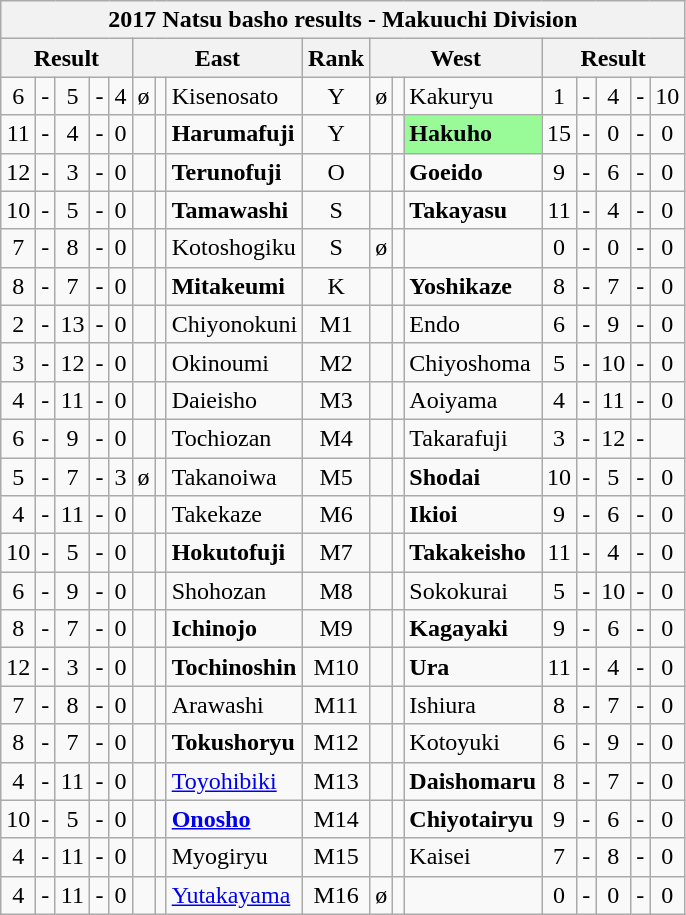<table class="wikitable">
<tr>
<th colspan="17">2017 Natsu basho results - Makuuchi Division</th>
</tr>
<tr>
<th colspan="5">Result</th>
<th colspan="3">East</th>
<th>Rank</th>
<th colspan="3">West</th>
<th colspan="5">Result</th>
</tr>
<tr>
<td align=center>6</td>
<td align=center>-</td>
<td align=center>5</td>
<td align=center>-</td>
<td align=center>4</td>
<td align=center>ø</td>
<td align=center></td>
<td>Kisenosato</td>
<td align=center>Y</td>
<td align=center>ø</td>
<td align=center></td>
<td>Kakuryu</td>
<td align=center>1</td>
<td align=center>-</td>
<td align=center>4</td>
<td align=center>-</td>
<td align=center>10</td>
</tr>
<tr>
<td align=center>11</td>
<td align=center>-</td>
<td align=center>4</td>
<td align=center>-</td>
<td align=center>0</td>
<td align=center></td>
<td align=center></td>
<td><strong>Harumafuji</strong></td>
<td align=center>Y</td>
<td align=center></td>
<td align=center></td>
<td style="background: PaleGreen;"><strong>Hakuho</strong></td>
<td align=center>15</td>
<td align=center>-</td>
<td align=center>0</td>
<td align=center>-</td>
<td align=center>0</td>
</tr>
<tr>
<td align=center>12</td>
<td align=center>-</td>
<td align=center>3</td>
<td align=center>-</td>
<td align=center>0</td>
<td align=center></td>
<td align=center></td>
<td><strong>Terunofuji</strong></td>
<td align=center>O</td>
<td align=center></td>
<td align=center></td>
<td><strong>Goeido</strong></td>
<td align=center>9</td>
<td align=center>-</td>
<td align=center>6</td>
<td align=center>-</td>
<td align=center>0</td>
</tr>
<tr>
<td align=center>10</td>
<td align=center>-</td>
<td align=center>5</td>
<td align=center>-</td>
<td align=center>0</td>
<td align=center></td>
<td align=center></td>
<td><strong>Tamawashi</strong></td>
<td align=center>S</td>
<td align=center></td>
<td align=center></td>
<td><strong>Takayasu</strong></td>
<td align=center>11</td>
<td align=center>-</td>
<td align=center>4</td>
<td align=center>-</td>
<td align=center>0</td>
</tr>
<tr>
<td align=center>7</td>
<td align=center>-</td>
<td align=center>8</td>
<td align=center>-</td>
<td align=center>0</td>
<td align=center></td>
<td align=center></td>
<td>Kotoshogiku</td>
<td align=center>S</td>
<td align=center>ø</td>
<td align=center></td>
<td></td>
<td align=center>0</td>
<td align=center>-</td>
<td align=center>0</td>
<td align=center>-</td>
<td align=center>0</td>
</tr>
<tr>
<td align=center>8</td>
<td align=center>-</td>
<td align=center>7</td>
<td align=center>-</td>
<td align=center>0</td>
<td align=center></td>
<td align=center></td>
<td><strong>Mitakeumi</strong></td>
<td align=center>K</td>
<td align=center></td>
<td align=center></td>
<td><strong>Yoshikaze</strong></td>
<td align=center>8</td>
<td align=center>-</td>
<td align=center>7</td>
<td align=center>-</td>
<td align=center>0</td>
</tr>
<tr>
<td align=center>2</td>
<td align=center>-</td>
<td align=center>13</td>
<td align=center>-</td>
<td align=center>0</td>
<td align=center></td>
<td align=center></td>
<td>Chiyonokuni</td>
<td align=center>M1</td>
<td align=center></td>
<td align=center></td>
<td>Endo</td>
<td align=center>6</td>
<td align=center>-</td>
<td align=center>9</td>
<td align=center>-</td>
<td align=center>0</td>
</tr>
<tr>
<td align=center>3</td>
<td align=center>-</td>
<td align=center>12</td>
<td align=center>-</td>
<td align=center>0</td>
<td align=center></td>
<td align=center></td>
<td>Okinoumi</td>
<td align=center>M2</td>
<td align=center></td>
<td align=center></td>
<td>Chiyoshoma</td>
<td align=center>5</td>
<td align=center>-</td>
<td align=center>10</td>
<td align=center>-</td>
<td align=center>0</td>
</tr>
<tr>
<td align=center>4</td>
<td align=center>-</td>
<td align=center>11</td>
<td align=center>-</td>
<td align=center>0</td>
<td align=center></td>
<td align=center></td>
<td>Daieisho</td>
<td align=center>M3</td>
<td align=center></td>
<td align=center></td>
<td>Aoiyama</td>
<td align=center>4</td>
<td align=center>-</td>
<td align=center>11</td>
<td align=center>-</td>
<td align=center>0</td>
</tr>
<tr>
<td align=center>6</td>
<td align=center>-</td>
<td align=center>9</td>
<td align=center>-</td>
<td align=center>0</td>
<td align=center></td>
<td align=center></td>
<td>Tochiozan</td>
<td align=center>M4</td>
<td align=center></td>
<td align=center></td>
<td>Takarafuji</td>
<td align=center>3</td>
<td align=center>-</td>
<td align=center>12</td>
<td align=center>-</td>
<td align=center></td>
</tr>
<tr>
<td align=center>5</td>
<td align=center>-</td>
<td align=center>7</td>
<td align=center>-</td>
<td align=center>3</td>
<td align=center>ø</td>
<td align=center></td>
<td>Takanoiwa</td>
<td align=center>M5</td>
<td align=center></td>
<td align=center></td>
<td><strong>Shodai</strong></td>
<td align=center>10</td>
<td align=center>-</td>
<td align=center>5</td>
<td align=center>-</td>
<td align=center>0</td>
</tr>
<tr>
<td align=center>4</td>
<td align=center>-</td>
<td align=center>11</td>
<td align=center>-</td>
<td align=center>0</td>
<td align=center></td>
<td align=center></td>
<td>Takekaze</td>
<td align=center>M6</td>
<td align=center></td>
<td align=center></td>
<td><strong>Ikioi</strong></td>
<td align=center>9</td>
<td align=center>-</td>
<td align=center>6</td>
<td align=center>-</td>
<td align=center>0</td>
</tr>
<tr>
<td align=center>10</td>
<td align=center>-</td>
<td align=center>5</td>
<td align=center>-</td>
<td align=center>0</td>
<td align=center></td>
<td align=center></td>
<td><strong>Hokutofuji</strong></td>
<td align=center>M7</td>
<td align=center></td>
<td align=center></td>
<td><strong>Takakeisho</strong></td>
<td align=center>11</td>
<td align=center>-</td>
<td align=center>4</td>
<td align=center>-</td>
<td align=center>0</td>
</tr>
<tr>
<td align=center>6</td>
<td align=center>-</td>
<td align=center>9</td>
<td align=center>-</td>
<td align=center>0</td>
<td align=center></td>
<td align=center></td>
<td>Shohozan</td>
<td align=center>M8</td>
<td align=center></td>
<td align=center></td>
<td>Sokokurai</td>
<td align=center>5</td>
<td align=center>-</td>
<td align=center>10</td>
<td align=center>-</td>
<td align=center>0</td>
</tr>
<tr>
<td align=center>8</td>
<td align=center>-</td>
<td align=center>7</td>
<td align=center>-</td>
<td align=center>0</td>
<td align=center></td>
<td align=center></td>
<td><strong>Ichinojo</strong></td>
<td align=center>M9</td>
<td align=center></td>
<td align=center></td>
<td><strong>Kagayaki</strong></td>
<td align=center>9</td>
<td align=center>-</td>
<td align=center>6</td>
<td align=center>-</td>
<td align=center>0</td>
</tr>
<tr>
<td align=center>12</td>
<td align=center>-</td>
<td align=center>3</td>
<td align=center>-</td>
<td align=center>0</td>
<td align=center></td>
<td align=center></td>
<td><strong>Tochinoshin</strong></td>
<td align=center>M10</td>
<td align=center></td>
<td align=center></td>
<td><strong>Ura</strong></td>
<td align=center>11</td>
<td align=center>-</td>
<td align=center>4</td>
<td align=center>-</td>
<td align=center>0</td>
</tr>
<tr>
<td align=center>7</td>
<td align=center>-</td>
<td align=center>8</td>
<td align=center>-</td>
<td align=center>0</td>
<td align=center></td>
<td align=center></td>
<td>Arawashi</td>
<td align=center>M11</td>
<td align=center></td>
<td align=center></td>
<td>Ishiura</td>
<td align=center>8</td>
<td align=center>-</td>
<td align=center>7</td>
<td align=center>-</td>
<td align=center>0</td>
</tr>
<tr>
<td align=center>8</td>
<td align=center>-</td>
<td align=center>7</td>
<td align=center>-</td>
<td align=center>0</td>
<td align=center></td>
<td align=center></td>
<td><strong>Tokushoryu</strong></td>
<td align=center>M12</td>
<td align=center></td>
<td align=center></td>
<td>Kotoyuki</td>
<td align=center>6</td>
<td align=center>-</td>
<td align=center>9</td>
<td align=center>-</td>
<td align=center>0</td>
</tr>
<tr>
<td align=center>4</td>
<td align=center>-</td>
<td align=center>11</td>
<td align=center>-</td>
<td align=center>0</td>
<td align=center></td>
<td align=center></td>
<td><a href='#'>Toyohibiki</a></td>
<td align=center>M13</td>
<td align=center></td>
<td align=center></td>
<td><strong>Daishomaru</strong></td>
<td align=center>8</td>
<td align=center>-</td>
<td align=center>7</td>
<td align=center>-</td>
<td align=center>0</td>
</tr>
<tr>
<td align=center>10</td>
<td align=center>-</td>
<td align=center>5</td>
<td align=center>-</td>
<td align=center>0</td>
<td align=center></td>
<td align=center></td>
<td><strong><a href='#'>Onosho</a></strong></td>
<td align=center>M14</td>
<td align=center></td>
<td align=center></td>
<td><strong>Chiyotairyu</strong></td>
<td align=center>9</td>
<td align=center>-</td>
<td align=center>6</td>
<td align=center>-</td>
<td align=center>0</td>
</tr>
<tr>
<td align=center>4</td>
<td align=center>-</td>
<td align=center>11</td>
<td align=center>-</td>
<td align=center>0</td>
<td align=center></td>
<td align=center></td>
<td>Myogiryu</td>
<td align=center>M15</td>
<td align=center></td>
<td align=center></td>
<td>Kaisei</td>
<td align=center>7</td>
<td align=center>-</td>
<td align=center>8</td>
<td align=center>-</td>
<td align=center>0</td>
</tr>
<tr>
<td align=center>4</td>
<td align=center>-</td>
<td align=center>11</td>
<td align=center>-</td>
<td align=center>0</td>
<td align=center></td>
<td align=center></td>
<td><a href='#'>Yutakayama</a></td>
<td align=center>M16</td>
<td align=center>ø</td>
<td align=center></td>
<td></td>
<td align=center>0</td>
<td align=center>-</td>
<td align=center>0</td>
<td align=center>-</td>
<td align=center>0</td>
</tr>
</table>
